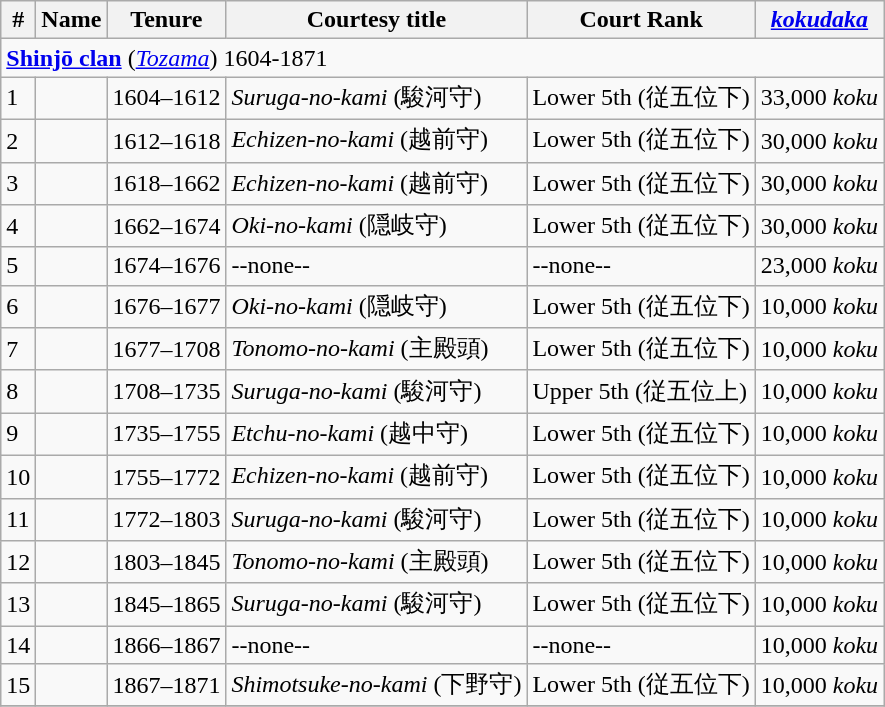<table class=wikitable>
<tr>
<th>#</th>
<th>Name</th>
<th>Tenure</th>
<th>Courtesy title</th>
<th>Court Rank</th>
<th><em><a href='#'>kokudaka</a></em></th>
</tr>
<tr>
<td colspan=6> <strong><a href='#'>Shinjō clan</a></strong> (<em><a href='#'>Tozama</a></em>) 1604-1871</td>
</tr>
<tr>
<td>1</td>
<td></td>
<td>1604–1612</td>
<td><em>Suruga-no-kami</em> (駿河守)</td>
<td>Lower 5th  (従五位下)</td>
<td>33,000 <em>koku</em></td>
</tr>
<tr>
<td>2</td>
<td></td>
<td>1612–1618</td>
<td><em>Echizen-no-kami</em> (越前守)</td>
<td>Lower 5th  (従五位下)</td>
<td>30,000 <em>koku</em></td>
</tr>
<tr>
<td>3</td>
<td></td>
<td>1618–1662</td>
<td><em>Echizen-no-kami</em> (越前守)</td>
<td>Lower 5th  (従五位下)</td>
<td>30,000 <em>koku</em></td>
</tr>
<tr>
<td>4</td>
<td></td>
<td>1662–1674</td>
<td><em>Oki-no-kami</em> (隠岐守)</td>
<td>Lower 5th  (従五位下)</td>
<td>30,000 <em>koku</em></td>
</tr>
<tr>
<td>5</td>
<td></td>
<td>1674–1676</td>
<td>--none--</td>
<td>--none--</td>
<td>23,000 <em>koku</em></td>
</tr>
<tr>
<td>6</td>
<td></td>
<td>1676–1677</td>
<td><em>Oki-no-kami</em> (隠岐守)</td>
<td>Lower 5th  (従五位下)</td>
<td>10,000 <em>koku</em></td>
</tr>
<tr>
<td>7</td>
<td></td>
<td>1677–1708</td>
<td><em>Tonomo-no-kami</em> (主殿頭)</td>
<td>Lower 5th (従五位下)</td>
<td>10,000 <em>koku</em></td>
</tr>
<tr>
<td>8</td>
<td></td>
<td>1708–1735</td>
<td><em>Suruga-no-kami</em> (駿河守)</td>
<td>Upper 5th (従五位上)</td>
<td>10,000 <em>koku</em></td>
</tr>
<tr>
<td>9</td>
<td></td>
<td>1735–1755</td>
<td><em>Etchu-no-kami</em> (越中守)</td>
<td>Lower 5th  (従五位下)</td>
<td>10,000 <em>koku</em></td>
</tr>
<tr>
<td>10</td>
<td></td>
<td>1755–1772</td>
<td><em>Echizen-no-kami</em> (越前守)</td>
<td>Lower 5th  (従五位下)</td>
<td>10,000 <em>koku</em></td>
</tr>
<tr>
<td>11</td>
<td></td>
<td>1772–1803</td>
<td><em>Suruga-no-kami</em> (駿河守)</td>
<td>Lower 5th  (従五位下)</td>
<td>10,000 <em>koku</em></td>
</tr>
<tr>
<td>12</td>
<td></td>
<td>1803–1845</td>
<td><em>Tonomo-no-kami</em> (主殿頭)</td>
<td>Lower 5th  (従五位下)</td>
<td>10,000 <em>koku</em></td>
</tr>
<tr>
<td>13</td>
<td></td>
<td>1845–1865</td>
<td><em>Suruga-no-kami</em> (駿河守)</td>
<td>Lower 5th  (従五位下)</td>
<td>10,000 <em>koku</em></td>
</tr>
<tr>
<td>14</td>
<td></td>
<td>1866–1867</td>
<td>--none--</td>
<td>--none--</td>
<td>10,000 <em>koku</em></td>
</tr>
<tr>
<td>15</td>
<td></td>
<td>1867–1871</td>
<td><em>Shimotsuke-no-kami</em> (下野守)</td>
<td>Lower 5th  (従五位下)</td>
<td>10,000 <em>koku</em></td>
</tr>
<tr>
</tr>
</table>
